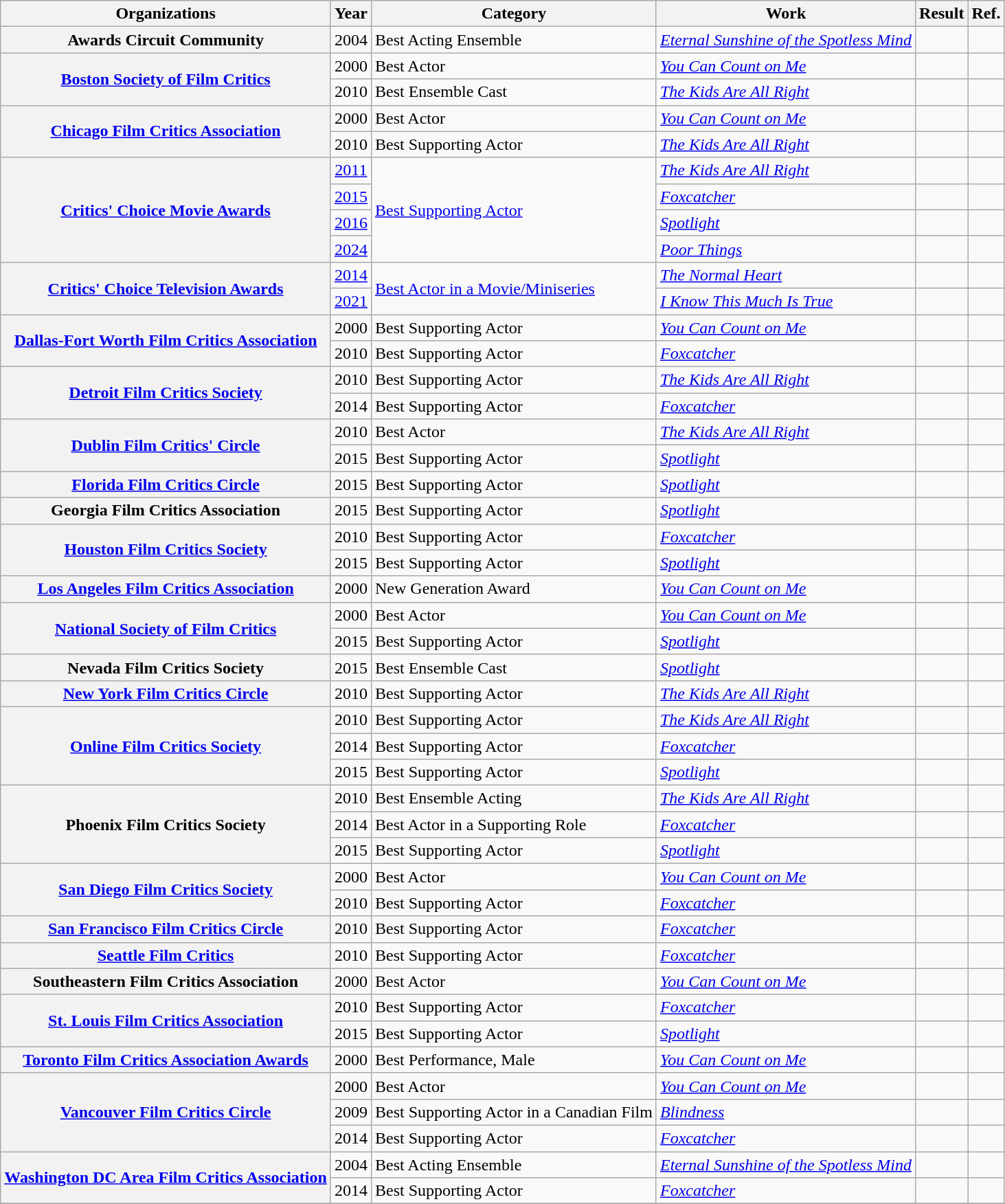<table class="wikitable sortable plainrowheaders">
<tr>
<th>Organizations</th>
<th>Year</th>
<th>Category</th>
<th>Work</th>
<th>Result</th>
<th class="unsortable">Ref.</th>
</tr>
<tr>
<th rowspan="1" scope="row">Awards Circuit Community</th>
<td style="text-align:center;">2004</td>
<td>Best Acting Ensemble</td>
<td><em><a href='#'>Eternal Sunshine of the Spotless Mind</a></em></td>
<td></td>
<td style="text-align:center;"></td>
</tr>
<tr>
<th rowspan="2" scope="row"><a href='#'>Boston Society of Film Critics</a></th>
<td style="text-align:center;">2000</td>
<td>Best Actor</td>
<td><em><a href='#'>You Can Count on Me</a></em></td>
<td></td>
<td style="text-align:center;"></td>
</tr>
<tr>
<td style="text-align:center;">2010</td>
<td>Best Ensemble Cast</td>
<td><em><a href='#'>The Kids Are All Right</a></em></td>
<td></td>
<td style="text-align:center;"></td>
</tr>
<tr>
<th rowspan="2" scope="row"><a href='#'>Chicago Film Critics Association</a></th>
<td style="text-align:center;">2000</td>
<td>Best Actor</td>
<td><em><a href='#'>You Can Count on Me</a></em></td>
<td></td>
<td style="text-align:center;"></td>
</tr>
<tr>
<td style="text-align:center;">2010</td>
<td>Best Supporting Actor</td>
<td><em><a href='#'>The Kids Are All Right</a></em></td>
<td></td>
<td style="text-align:center;"></td>
</tr>
<tr>
<th rowspan="4" scope="row"><a href='#'>Critics' Choice Movie Awards</a></th>
<td style="text-align:center;"><a href='#'>2011</a></td>
<td rowspan="4"><a href='#'>Best Supporting Actor</a></td>
<td><em><a href='#'>The Kids Are All Right</a></em></td>
<td></td>
<td style="text-align:center;"></td>
</tr>
<tr>
<td style="text-align:center;"><a href='#'>2015</a></td>
<td><em><a href='#'>Foxcatcher</a></em></td>
<td></td>
<td style="text-align:center;"></td>
</tr>
<tr>
<td style="text-align:center;"><a href='#'>2016</a></td>
<td><em><a href='#'>Spotlight</a></em></td>
<td></td>
<td style="text-align:center;"></td>
</tr>
<tr>
<td style="text-align:center;"><a href='#'>2024</a></td>
<td><em><a href='#'>Poor Things</a></em></td>
<td></td>
<td style="text-align:center;"></td>
</tr>
<tr>
<th rowspan="2" scope="row"><a href='#'>Critics' Choice Television Awards</a></th>
<td style="text-align:center;"><a href='#'>2014</a></td>
<td rowspan="2"><a href='#'>Best Actor in a Movie/Miniseries</a></td>
<td><em><a href='#'>The Normal Heart</a></em></td>
<td></td>
<td style="text-align:center;"></td>
</tr>
<tr>
<td style="text-align:center;"><a href='#'>2021</a></td>
<td><em><a href='#'>I Know This Much Is True</a></em></td>
<td></td>
<td style="text-align:center;"></td>
</tr>
<tr>
<th rowspan="2" scope="row"><a href='#'>Dallas-Fort Worth Film Critics Association</a></th>
<td style="text-align:center;">2000</td>
<td>Best Supporting Actor</td>
<td><em><a href='#'>You Can Count on Me</a></em></td>
<td></td>
<td style="text-align:center;"></td>
</tr>
<tr>
<td style="text-align:center;">2010</td>
<td>Best Supporting Actor</td>
<td><em><a href='#'>Foxcatcher</a></em></td>
<td></td>
<td style="text-align:center;"></td>
</tr>
<tr>
<th rowspan="2" scope="row"><a href='#'>Detroit Film Critics Society</a></th>
<td style="text-align:center;">2010</td>
<td>Best Supporting Actor</td>
<td><em><a href='#'>The Kids Are All Right</a></em></td>
<td></td>
<td style="text-align:center;"></td>
</tr>
<tr>
<td style="text-align:center;">2014</td>
<td>Best Supporting Actor</td>
<td><em><a href='#'>Foxcatcher</a></em></td>
<td></td>
<td style="text-align:center;"></td>
</tr>
<tr>
<th rowspan="2" scope="row"><a href='#'>Dublin Film Critics' Circle</a></th>
<td style="text-align:center;">2010</td>
<td>Best Actor</td>
<td><em><a href='#'>The Kids Are All Right</a></em></td>
<td></td>
<td style="text-align:center;"></td>
</tr>
<tr>
<td style="text-align:center;">2015</td>
<td>Best Supporting Actor</td>
<td><em><a href='#'>Spotlight</a></em></td>
<td></td>
<td style="text-align:center;"></td>
</tr>
<tr>
<th rowspan="1" scope="row"><a href='#'>Florida Film Critics Circle</a></th>
<td style="text-align:center;">2015</td>
<td>Best Supporting Actor</td>
<td><em><a href='#'>Spotlight</a></em></td>
<td></td>
<td style="text-align:center;"></td>
</tr>
<tr>
<th rowspan="1" scope="row">Georgia Film Critics Association</th>
<td style="text-align:center;">2015</td>
<td>Best Supporting Actor</td>
<td><em><a href='#'>Spotlight</a></em></td>
<td></td>
<td style="text-align:center;"></td>
</tr>
<tr>
<th rowspan="2" scope="row"><a href='#'>Houston Film Critics Society</a></th>
<td style="text-align:center;">2010</td>
<td>Best Supporting Actor</td>
<td><em><a href='#'>Foxcatcher</a></em></td>
<td></td>
<td style="text-align:center;"></td>
</tr>
<tr>
<td style="text-align:center;">2015</td>
<td>Best Supporting Actor</td>
<td><em><a href='#'>Spotlight</a></em></td>
<td></td>
<td style="text-align:center;"></td>
</tr>
<tr>
<th rowspan="1" scope="row"><a href='#'>Los Angeles Film Critics Association</a></th>
<td style="text-align:center;">2000</td>
<td>New Generation Award</td>
<td><em><a href='#'>You Can Count on Me</a></em></td>
<td></td>
<td style="text-align:center;"></td>
</tr>
<tr>
<th rowspan="2" scope="row"><a href='#'>National Society of Film Critics</a></th>
<td style="text-align:center;">2000</td>
<td>Best Actor</td>
<td><em><a href='#'>You Can Count on Me</a></em></td>
<td></td>
<td style="text-align:center;"></td>
</tr>
<tr>
<td style="text-align:center;">2015</td>
<td>Best Supporting Actor</td>
<td><em><a href='#'>Spotlight</a></em></td>
<td></td>
<td style="text-align:center;"></td>
</tr>
<tr>
<th rowspan="1" scope="row">Nevada Film Critics Society</th>
<td style="text-align:center;">2015</td>
<td>Best Ensemble Cast</td>
<td><em><a href='#'>Spotlight</a></em></td>
<td></td>
<td style="text-align:center;"></td>
</tr>
<tr>
<th rowspan="1" scope="row"><a href='#'>New York Film Critics Circle</a></th>
<td style="text-align:center;">2010</td>
<td>Best Supporting Actor</td>
<td><em><a href='#'>The Kids Are All Right</a></em></td>
<td></td>
<td style="text-align:center;"></td>
</tr>
<tr>
<th rowspan="3" scope="row"><a href='#'>Online Film Critics Society</a></th>
<td style="text-align:center;">2010</td>
<td>Best Supporting Actor</td>
<td><em><a href='#'>The Kids Are All Right</a></em></td>
<td></td>
<td style="text-align:center;"></td>
</tr>
<tr>
<td style="text-align:center;">2014</td>
<td>Best Supporting Actor</td>
<td><em><a href='#'>Foxcatcher</a></em></td>
<td></td>
<td style="text-align:center;"></td>
</tr>
<tr>
<td style="text-align:center;">2015</td>
<td>Best Supporting Actor</td>
<td><em><a href='#'>Spotlight</a></em></td>
<td></td>
<td style="text-align:center;"></td>
</tr>
<tr>
<th rowspan="3" scope="row">Phoenix Film Critics Society</th>
<td style="text-align:center;">2010</td>
<td>Best Ensemble Acting</td>
<td><em><a href='#'>The Kids Are All Right</a></em></td>
<td></td>
<td style="text-align:center;"></td>
</tr>
<tr>
<td style="text-align:center;">2014</td>
<td>Best Actor in a Supporting Role</td>
<td><em><a href='#'>Foxcatcher</a></em></td>
<td></td>
<td style="text-align:center;"></td>
</tr>
<tr>
<td style="text-align:center;">2015</td>
<td>Best Supporting Actor</td>
<td><em><a href='#'>Spotlight</a></em></td>
<td></td>
<td style="text-align:center;"></td>
</tr>
<tr>
<th rowspan="2" scope="row"><a href='#'>San Diego Film Critics Society</a></th>
<td style="text-align:center;">2000</td>
<td>Best Actor</td>
<td><em><a href='#'>You Can Count on Me</a></em></td>
<td></td>
<td style="text-align:center;"></td>
</tr>
<tr>
<td style="text-align:center;">2010</td>
<td>Best Supporting Actor</td>
<td><em><a href='#'>Foxcatcher</a></em></td>
<td></td>
<td style="text-align:center;"></td>
</tr>
<tr>
<th rowspan="1" scope="row"><a href='#'>San Francisco Film Critics Circle</a></th>
<td style="text-align:center;">2010</td>
<td>Best Supporting Actor</td>
<td><em><a href='#'>Foxcatcher</a></em></td>
<td></td>
<td style="text-align:center;"></td>
</tr>
<tr>
<th rowspan="1" scope="row"><a href='#'>Seattle Film Critics</a></th>
<td style="text-align:center;">2010</td>
<td>Best Supporting Actor</td>
<td><em><a href='#'>Foxcatcher</a></em></td>
<td></td>
<td style="text-align:center;"></td>
</tr>
<tr>
<th rowspan="1" scope="row">Southeastern Film Critics Association</th>
<td style="text-align:center;">2000</td>
<td>Best Actor</td>
<td><em><a href='#'>You Can Count on Me</a></em></td>
<td></td>
<td style="text-align:center;"></td>
</tr>
<tr>
<th rowspan="2" scope="row"><a href='#'>St. Louis Film Critics Association</a></th>
<td style="text-align:center;">2010</td>
<td>Best Supporting Actor</td>
<td><em><a href='#'>Foxcatcher</a></em></td>
<td></td>
<td style="text-align:center;"></td>
</tr>
<tr>
<td style="text-align:center;">2015</td>
<td>Best Supporting Actor</td>
<td><em><a href='#'>Spotlight</a></em></td>
<td></td>
<td style="text-align:center;"></td>
</tr>
<tr>
<th rowspan="1" scope="row"><a href='#'>Toronto Film Critics Association Awards</a></th>
<td style="text-align:center;">2000</td>
<td>Best Performance, Male</td>
<td><em><a href='#'>You Can Count on Me</a></em></td>
<td></td>
<td style="text-align:center;"></td>
</tr>
<tr>
<th rowspan="3" scope="row"><a href='#'>Vancouver Film Critics Circle</a></th>
<td style="text-align:center;">2000</td>
<td>Best Actor</td>
<td><em><a href='#'>You Can Count on Me</a></em></td>
<td></td>
<td style="text-align:center;"></td>
</tr>
<tr>
<td style="text-align:center;">2009</td>
<td>Best Supporting Actor in a Canadian Film</td>
<td><em><a href='#'>Blindness</a></em></td>
<td></td>
<td style="text-align:center;"></td>
</tr>
<tr>
<td style="text-align:center;">2014</td>
<td>Best Supporting Actor</td>
<td><em><a href='#'>Foxcatcher</a></em></td>
<td></td>
<td style="text-align:center;"></td>
</tr>
<tr>
<th rowspan="2" scope="row"><a href='#'>Washington DC Area Film Critics Association</a></th>
<td style="text-align:center;">2004</td>
<td>Best Acting Ensemble</td>
<td><em><a href='#'>Eternal Sunshine of the Spotless Mind</a></em></td>
<td></td>
<td style="text-align:center;"></td>
</tr>
<tr>
<td style="text-align:center;">2014</td>
<td>Best Supporting Actor</td>
<td><em><a href='#'>Foxcatcher</a></em></td>
<td></td>
<td style="text-align:center;"></td>
</tr>
<tr>
</tr>
</table>
